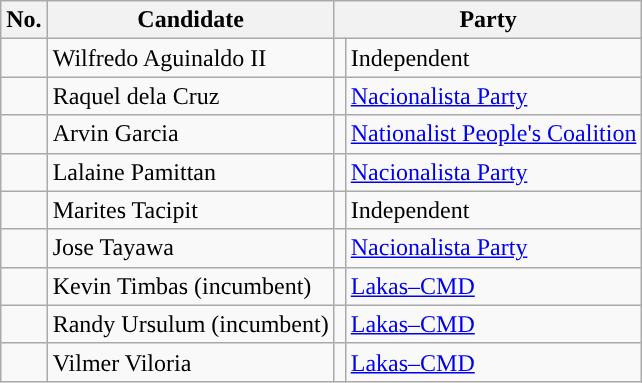<table class="wikitable sortable" style="text-align:left;">
<tr>
<th>No.</th>
<th>Candidate</th>
<th colspan="2">Party</th>
</tr>
<tr>
<td></td>
<td>Wilfredo Aguinaldo II</td>
<td></td>
<td>Independent</td>
</tr>
<tr>
<td></td>
<td>Raquel dela Cruz</td>
<td></td>
<td><a href='#'>Nacionalista Party</a></td>
</tr>
<tr>
<td></td>
<td>Arvin Garcia</td>
<td></td>
<td><a href='#'>Nationalist People's Coalition</a></td>
</tr>
<tr>
<td></td>
<td>Lalaine Pamittan</td>
<td></td>
<td><a href='#'>Nacionalista Party</a></td>
</tr>
<tr>
<td></td>
<td>Marites Tacipit</td>
<td></td>
<td>Independent</td>
</tr>
<tr>
<td></td>
<td>Jose Tayawa</td>
<td></td>
<td><a href='#'>Nacionalista Party</a></td>
</tr>
<tr>
<td></td>
<td>Kevin Timbas (incumbent)</td>
<td></td>
<td><a href='#'>Lakas–CMD</a></td>
</tr>
<tr>
<td></td>
<td>Randy Ursulum (incumbent)</td>
<td></td>
<td><a href='#'>Lakas–CMD</a></td>
</tr>
<tr>
<td></td>
<td>Vilmer Viloria</td>
<td></td>
<td><a href='#'>Lakas–CMD</a></td>
</tr>
</table>
